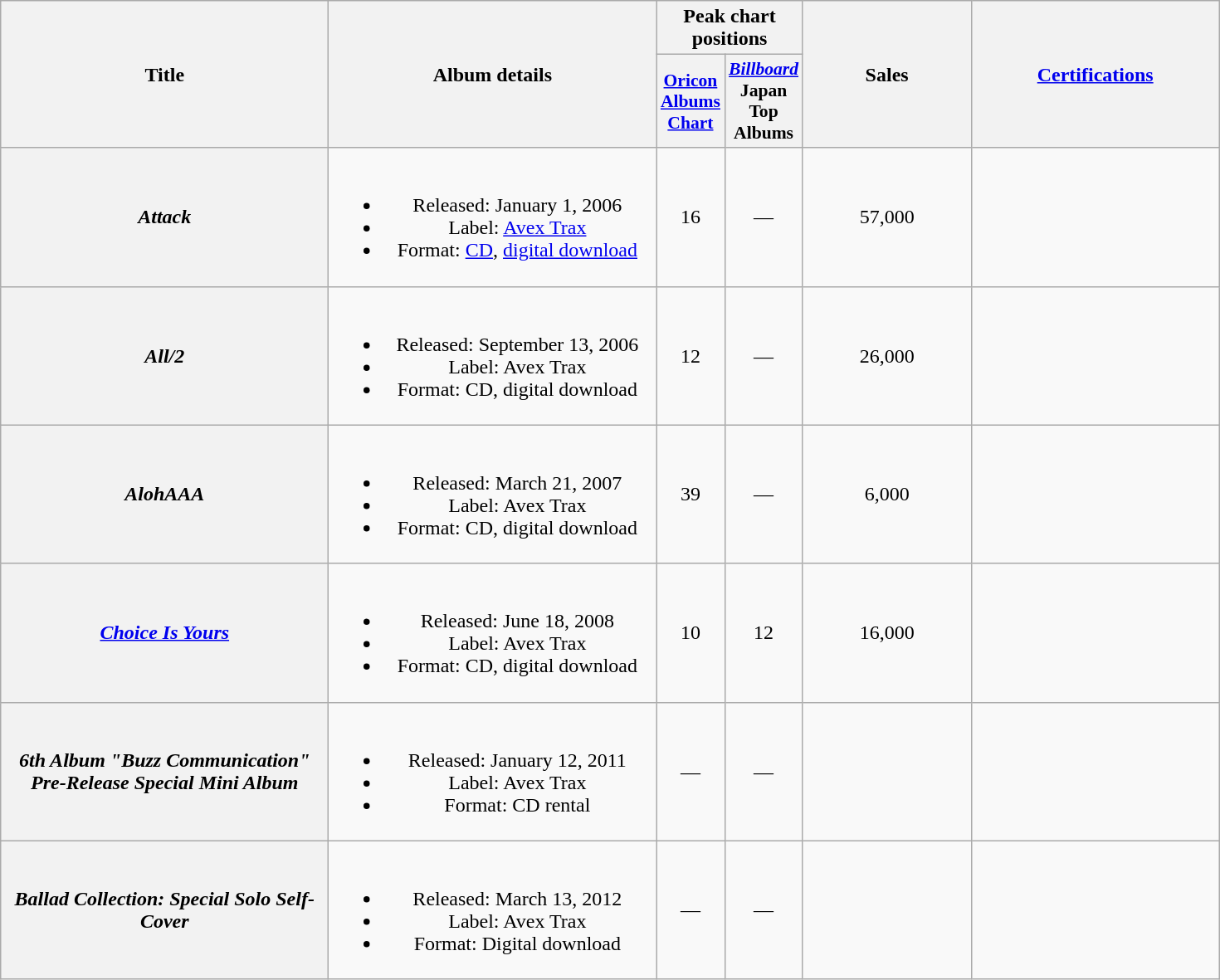<table class="wikitable plainrowheaders" style="text-align:center;" border="1">
<tr>
<th scope="col" rowspan="2" style="width:16em;">Title</th>
<th scope="col" rowspan="2" style="width:16em;">Album details</th>
<th scope="col" colspan="2">Peak chart positions</th>
<th scope="col" rowspan="2" style="width:8em;">Sales</th>
<th scope="col" rowspan="2" style="width:12em;"><a href='#'>Certifications</a></th>
</tr>
<tr>
<th scope="col" style="width:2.2em;font-size:90%;"><a href='#'>Oricon Albums Chart</a><br></th>
<th scope="col" style="width:2.2em;font-size:90%;"><em><a href='#'>Billboard</a></em> Japan Top Albums<br></th>
</tr>
<tr>
<th scope="row"><em>Attack</em></th>
<td><br><ul><li>Released: January 1, 2006</li><li>Label: <a href='#'>Avex Trax</a></li><li>Format: <a href='#'>CD</a>, <a href='#'>digital download</a></li></ul></td>
<td>16</td>
<td>—</td>
<td>57,000</td>
<td></td>
</tr>
<tr>
<th scope="row"><em>All/2</em></th>
<td><br><ul><li>Released: September 13, 2006</li><li>Label: Avex Trax</li><li>Format: CD, digital download</li></ul></td>
<td>12</td>
<td>—</td>
<td>26,000</td>
<td></td>
</tr>
<tr>
<th scope="row"><em>AlohAAA</em></th>
<td><br><ul><li>Released: March 21, 2007</li><li>Label: Avex Trax</li><li>Format: CD, digital download</li></ul></td>
<td>39</td>
<td>—</td>
<td>6,000</td>
<td></td>
</tr>
<tr>
<th scope="row"><em><a href='#'>Choice Is Yours</a></em></th>
<td><br><ul><li>Released: June 18, 2008</li><li>Label: Avex Trax</li><li>Format: CD, digital download</li></ul></td>
<td>10</td>
<td>12</td>
<td>16,000</td>
<td></td>
</tr>
<tr>
<th scope="row"><em>6th Album "Buzz Communication" Pre-Release Special Mini Album</em></th>
<td><br><ul><li>Released: January 12, 2011</li><li>Label: Avex Trax</li><li>Format: CD rental</li></ul></td>
<td>—</td>
<td>—</td>
<td></td>
<td></td>
</tr>
<tr>
<th scope="row"><em>Ballad Collection: Special Solo Self-Cover</em></th>
<td><br><ul><li>Released: March 13, 2012</li><li>Label: Avex Trax</li><li>Format: Digital download</li></ul></td>
<td>—</td>
<td>—</td>
<td></td>
<td></td>
</tr>
</table>
